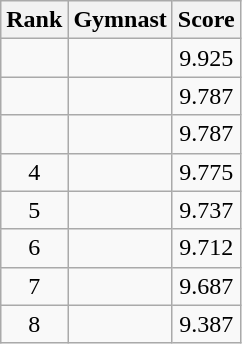<table class="wikitable" style="text-align:center">
<tr>
<th>Rank</th>
<th>Gymnast</th>
<th>Score</th>
</tr>
<tr>
<td></td>
<td align=left></td>
<td>9.925</td>
</tr>
<tr>
<td></td>
<td align=left></td>
<td>9.787</td>
</tr>
<tr>
<td></td>
<td align=left></td>
<td>9.787</td>
</tr>
<tr>
<td>4</td>
<td align=left></td>
<td>9.775</td>
</tr>
<tr>
<td>5</td>
<td align=left></td>
<td>9.737</td>
</tr>
<tr>
<td>6</td>
<td align=left></td>
<td>9.712</td>
</tr>
<tr>
<td>7</td>
<td align=left></td>
<td>9.687</td>
</tr>
<tr>
<td>8</td>
<td align=left></td>
<td>9.387</td>
</tr>
</table>
